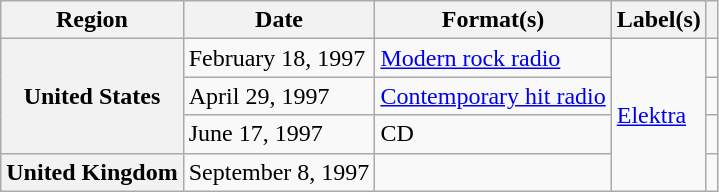<table class="wikitable plainrowheaders">
<tr>
<th scope="col">Region</th>
<th scope="col">Date</th>
<th scope="col">Format(s)</th>
<th scope="col">Label(s)</th>
<th scope="col"></th>
</tr>
<tr>
<th scope="row" rowspan="3">United States</th>
<td>February 18, 1997</td>
<td><a href='#'>Modern rock radio</a></td>
<td rowspan="4"><a href='#'>Elektra</a></td>
<td></td>
</tr>
<tr>
<td>April 29, 1997</td>
<td><a href='#'>Contemporary hit radio</a></td>
<td></td>
</tr>
<tr>
<td>June 17, 1997</td>
<td>CD</td>
<td></td>
</tr>
<tr>
<th scope="row">United Kingdom</th>
<td>September 8, 1997</td>
<td></td>
<td></td>
</tr>
</table>
